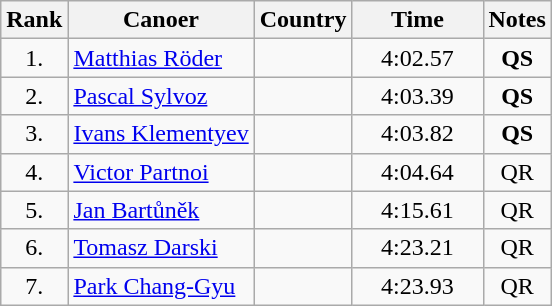<table class="wikitable sortable" style="text-align:center">
<tr>
<th>Rank</th>
<th>Canoer</th>
<th>Country</th>
<th>Time</th>
<th>Notes</th>
</tr>
<tr>
<td width=30>1.</td>
<td align=left athlete><a href='#'>Matthias Röder</a></td>
<td align=left athlete></td>
<td width=80>4:02.57</td>
<td><strong>QS</strong></td>
</tr>
<tr>
<td>2.</td>
<td align=left athlete><a href='#'>Pascal Sylvoz</a></td>
<td align=left athlete></td>
<td>4:03.39</td>
<td><strong>QS</strong></td>
</tr>
<tr>
<td>3.</td>
<td align=left athlete><a href='#'>Ivans Klementyev</a></td>
<td align=left athlete></td>
<td>4:03.82</td>
<td><strong>QS</strong></td>
</tr>
<tr>
<td>4.</td>
<td align=left athlete><a href='#'>Victor Partnoi</a></td>
<td align=left athlete></td>
<td>4:04.64</td>
<td>QR</td>
</tr>
<tr>
<td>5.</td>
<td align=left athlete><a href='#'>Jan Bartůněk</a></td>
<td align=left athlete></td>
<td>4:15.61</td>
<td>QR</td>
</tr>
<tr>
<td>6.</td>
<td align=left athlete><a href='#'>Tomasz Darski</a></td>
<td align=left athlete></td>
<td>4:23.21</td>
<td>QR</td>
</tr>
<tr>
<td>7.</td>
<td align=left athlete><a href='#'>Park Chang-Gyu</a></td>
<td align=left athlete></td>
<td>4:23.93</td>
<td>QR</td>
</tr>
</table>
